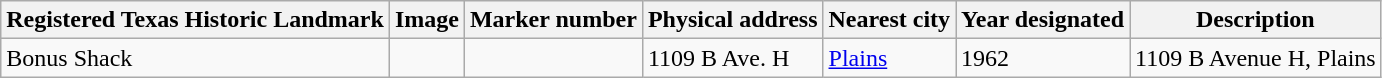<table class="wikitable sortable">
<tr>
<th>Registered Texas Historic Landmark</th>
<th>Image</th>
<th>Marker number</th>
<th>Physical address</th>
<th>Nearest city</th>
<th>Year designated</th>
<th>Description</th>
</tr>
<tr>
<td>Bonus Shack</td>
<td></td>
<td></td>
<td>1109 B Ave. H<br></td>
<td><a href='#'>Plains</a></td>
<td>1962</td>
<td>1109 B Avenue H, Plains</td>
</tr>
</table>
